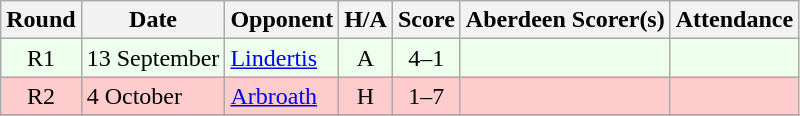<table class="wikitable" style="text-align:center">
<tr>
<th>Round</th>
<th>Date</th>
<th>Opponent</th>
<th>H/A</th>
<th>Score</th>
<th>Aberdeen Scorer(s)</th>
<th>Attendance</th>
</tr>
<tr bgcolor=#EEFFEE>
<td>R1</td>
<td align=left>13 September</td>
<td align=left><a href='#'>Lindertis</a></td>
<td>A</td>
<td>4–1</td>
<td align=left></td>
<td></td>
</tr>
<tr bgcolor=#FFCCCC>
<td>R2</td>
<td align=left>4 October</td>
<td align=left><a href='#'>Arbroath</a></td>
<td>H</td>
<td>1–7</td>
<td align=left></td>
<td></td>
</tr>
<tr>
</tr>
</table>
